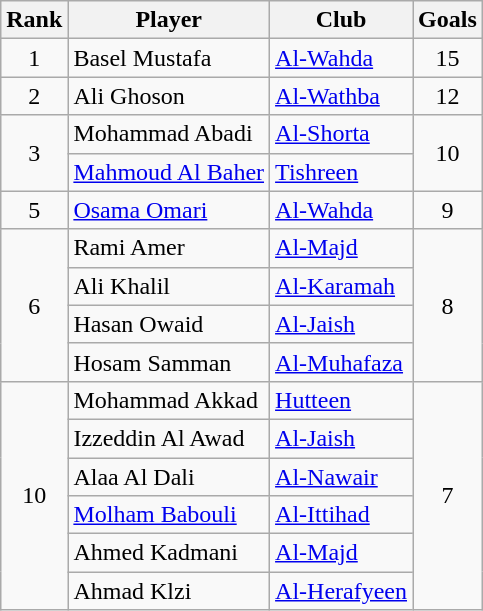<table class="wikitable" style="text-align:center">
<tr>
<th>Rank</th>
<th>Player</th>
<th>Club</th>
<th>Goals</th>
</tr>
<tr>
<td rowspan="1">1</td>
<td align="left"> Basel Mustafa</td>
<td align="left"><a href='#'>Al-Wahda</a></td>
<td rowspan="1">15</td>
</tr>
<tr>
<td rowspan="1">2</td>
<td align="left"> Ali Ghoson</td>
<td align="left"><a href='#'>Al-Wathba</a></td>
<td rowspan="1">12</td>
</tr>
<tr>
<td rowspan="2">3</td>
<td align="left"> Mohammad Abadi</td>
<td align="left"><a href='#'>Al-Shorta</a></td>
<td rowspan="2">10</td>
</tr>
<tr>
<td align="left"> <a href='#'>Mahmoud Al Baher</a></td>
<td align="left"><a href='#'>Tishreen</a></td>
</tr>
<tr>
<td rowspan="1">5</td>
<td align="left"> <a href='#'>Osama Omari</a></td>
<td align="left"><a href='#'>Al-Wahda</a></td>
<td rowspan="1">9</td>
</tr>
<tr>
<td rowspan="4">6</td>
<td align="left"> Rami Amer</td>
<td align="left"><a href='#'>Al-Majd</a></td>
<td rowspan="4">8</td>
</tr>
<tr>
<td align="left"> Ali Khalil</td>
<td align="left"><a href='#'>Al-Karamah</a></td>
</tr>
<tr>
<td align="left"> Hasan Owaid</td>
<td align="left"><a href='#'>Al-Jaish</a></td>
</tr>
<tr>
<td align="left"> Hosam Samman</td>
<td align="left"><a href='#'>Al-Muhafaza</a></td>
</tr>
<tr>
<td rowspan="6">10</td>
<td align="left"> Mohammad Akkad</td>
<td align="left"><a href='#'>Hutteen</a></td>
<td rowspan="6">7</td>
</tr>
<tr>
<td align="left"> Izzeddin Al Awad</td>
<td align="left"><a href='#'>Al-Jaish</a></td>
</tr>
<tr>
<td align="left"> Alaa Al Dali</td>
<td align="left"><a href='#'>Al-Nawair</a></td>
</tr>
<tr>
<td align="left"> <a href='#'>Molham Babouli</a></td>
<td align="left"><a href='#'>Al-Ittihad</a></td>
</tr>
<tr>
<td align="left"> Ahmed Kadmani</td>
<td align="left"><a href='#'>Al-Majd</a></td>
</tr>
<tr>
<td align="left"> Ahmad Klzi</td>
<td align="left"><a href='#'>Al-Herafyeen</a></td>
</tr>
</table>
